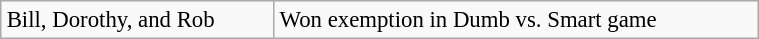<table class="wikitable plainrowheaders floatright" style="font-size: 95%; margin: 10px;" align="right" width="40%">
<tr>
<td>Bill, Dorothy, and Rob</td>
<td>Won exemption in Dumb vs. Smart game</td>
</tr>
</table>
